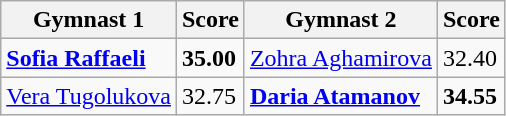<table class="wikitable">
<tr>
<th>Gymnast 1</th>
<th>Score</th>
<th>Gymnast 2</th>
<th>Score</th>
</tr>
<tr>
<td><strong><a href='#'>Sofia Raffaeli</a></strong></td>
<td><strong>35.00</strong></td>
<td><a href='#'>Zohra Aghamirova</a></td>
<td>32.40</td>
</tr>
<tr>
<td><a href='#'>Vera Tugolukova</a></td>
<td>32.75</td>
<td><strong><a href='#'>Daria Atamanov</a></strong></td>
<td><strong>34.55</strong></td>
</tr>
</table>
